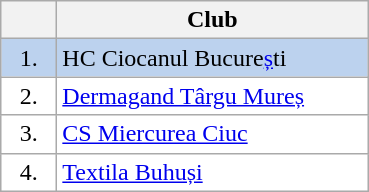<table class="wikitable">
<tr>
<th width="30"></th>
<th width="200">Club</th>
</tr>
<tr bgcolor="#BCD2EE" align="center">
<td>1.</td>
<td align="left">HC Ciocanul Bucure<a href='#'>ș</a>ti</td>
</tr>
<tr bgcolor="#FFFFFF" align="center">
<td>2.</td>
<td align="left"><a href='#'>Dermagand Târgu Mureș</a></td>
</tr>
<tr bgcolor="#FFFFFF" align="center">
<td>3.</td>
<td align="left"><a href='#'>CS Miercurea Ciuc</a></td>
</tr>
<tr bgcolor="#FFFFFF" align="center">
<td>4.</td>
<td align="left"><a href='#'>Textila Buhuși</a></td>
</tr>
</table>
